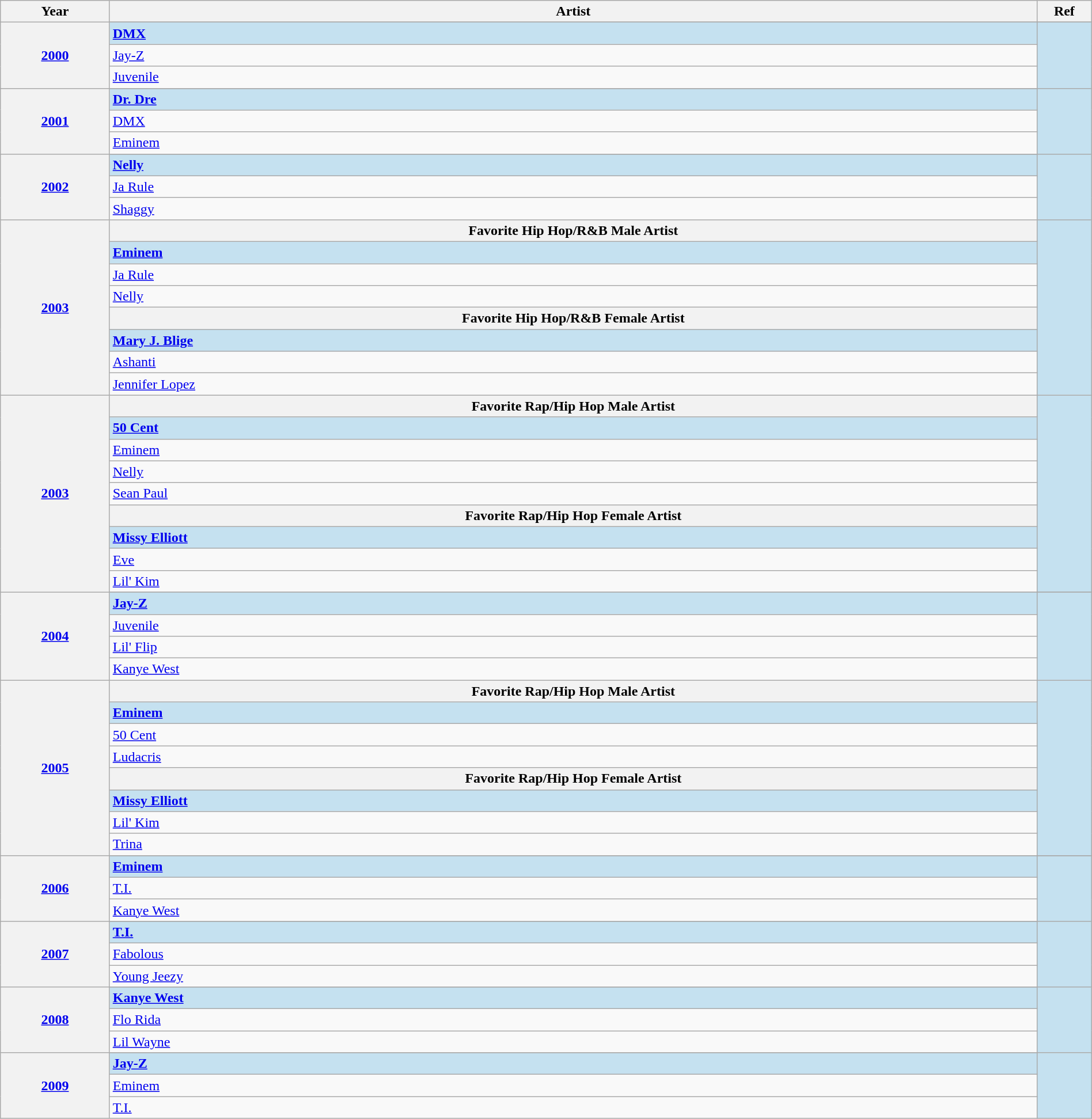<table class="wikitable" width="100%">
<tr>
<th width="10%">Year</th>
<th width="85%">Artist</th>
<th width="5%">Ref</th>
</tr>
<tr>
<th rowspan="4" align="center"><a href='#'>2000<br></a></th>
</tr>
<tr style="background:#c5e1f0">
<td><strong><a href='#'>DMX</a></strong></td>
<td rowspan="4" align="center"></td>
</tr>
<tr>
<td><a href='#'>Jay-Z</a></td>
</tr>
<tr>
<td><a href='#'>Juvenile</a></td>
</tr>
<tr>
<th rowspan="4" align="center"><a href='#'>2001<br></a></th>
</tr>
<tr style="background:#c5e1f0">
<td><strong><a href='#'>Dr. Dre</a></strong></td>
<td rowspan="4" align="center"></td>
</tr>
<tr>
<td><a href='#'>DMX</a></td>
</tr>
<tr>
<td><a href='#'>Eminem</a></td>
</tr>
<tr>
<th rowspan="4" align="center"><a href='#'>2002<br></a></th>
</tr>
<tr style="background:#c5e1f0">
<td><strong><a href='#'>Nelly</a></strong></td>
<td rowspan="3" align="center"></td>
</tr>
<tr>
<td><a href='#'>Ja Rule</a></td>
</tr>
<tr>
<td><a href='#'>Shaggy</a></td>
</tr>
<tr>
<th rowspan="8" align="center"><a href='#'>2003<br></a></th>
<th>Favorite Hip Hop/R&B Male Artist</th>
<td rowspan="8" style="background:#c5e1f0" align="center"></td>
</tr>
<tr style="background:#c5e1f0">
<td><strong><a href='#'>Eminem</a></strong></td>
</tr>
<tr>
<td><a href='#'>Ja Rule</a></td>
</tr>
<tr>
<td><a href='#'>Nelly</a></td>
</tr>
<tr>
<th>Favorite Hip Hop/R&B Female Artist</th>
</tr>
<tr style="background:#c5e1f0">
<td><strong><a href='#'>Mary J. Blige</a></strong></td>
</tr>
<tr>
<td><a href='#'>Ashanti</a></td>
</tr>
<tr>
<td><a href='#'>Jennifer Lopez</a></td>
</tr>
<tr>
<th rowspan="9" align="center"><a href='#'>2003<br></a></th>
<th>Favorite Rap/Hip Hop Male Artist</th>
<td rowspan="9" style="background:#c5e1f0" align="center"></td>
</tr>
<tr style="background:#c5e1f0">
<td><strong><a href='#'>50 Cent</a></strong></td>
</tr>
<tr>
<td><a href='#'>Eminem</a></td>
</tr>
<tr>
<td><a href='#'>Nelly</a></td>
</tr>
<tr>
<td><a href='#'>Sean Paul</a></td>
</tr>
<tr>
<th>Favorite Rap/Hip Hop Female Artist</th>
</tr>
<tr style="background:#c5e1f0">
<td><strong><a href='#'>Missy Elliott</a></strong></td>
</tr>
<tr>
<td><a href='#'>Eve</a></td>
</tr>
<tr>
<td><a href='#'>Lil' Kim</a></td>
</tr>
<tr>
<th rowspan="5" align="center"><a href='#'>2004<br></a></th>
</tr>
<tr style="background:#c5e1f0">
<td><strong><a href='#'>Jay-Z</a></strong></td>
<td rowspan="4" align="center"></td>
</tr>
<tr>
<td><a href='#'>Juvenile</a></td>
</tr>
<tr>
<td><a href='#'>Lil' Flip</a></td>
</tr>
<tr>
<td><a href='#'>Kanye West</a></td>
</tr>
<tr>
<th rowspan="8" align="center"><a href='#'>2005<br></a></th>
<th>Favorite Rap/Hip Hop Male Artist</th>
<td rowspan="8" style="background:#c5e1f0" align="center"></td>
</tr>
<tr style="background:#c5e1f0">
<td><strong><a href='#'>Eminem</a></strong></td>
</tr>
<tr>
<td><a href='#'>50 Cent</a></td>
</tr>
<tr>
<td><a href='#'>Ludacris</a></td>
</tr>
<tr>
<th>Favorite Rap/Hip Hop Female Artist</th>
</tr>
<tr style="background:#c5e1f0">
<td><strong><a href='#'>Missy Elliott</a></strong></td>
</tr>
<tr>
<td><a href='#'>Lil' Kim</a></td>
</tr>
<tr>
<td><a href='#'>Trina</a></td>
</tr>
<tr>
<th rowspan="4" align="center"><a href='#'>2006<br></a></th>
</tr>
<tr style="background:#c5e1f0">
<td><strong><a href='#'>Eminem</a></strong></td>
<td rowspan="4" align="center"></td>
</tr>
<tr>
<td><a href='#'>T.I.</a></td>
</tr>
<tr>
<td><a href='#'>Kanye West</a></td>
</tr>
<tr>
<th rowspan="4" align="center"><a href='#'>2007<br></a></th>
</tr>
<tr style="background:#c5e1f0">
<td><strong><a href='#'>T.I.</a></strong></td>
<td rowspan="4" align="center"></td>
</tr>
<tr>
<td><a href='#'>Fabolous</a></td>
</tr>
<tr>
<td><a href='#'>Young Jeezy</a></td>
</tr>
<tr>
<th rowspan="4" align="center"><a href='#'>2008<br></a></th>
</tr>
<tr style="background:#c5e1f0">
<td><strong><a href='#'>Kanye West</a></strong></td>
<td rowspan="4" align="center"></td>
</tr>
<tr>
<td><a href='#'>Flo Rida</a></td>
</tr>
<tr>
<td><a href='#'>Lil Wayne</a></td>
</tr>
<tr>
<th rowspan="4" align="center"><a href='#'>2009<br></a></th>
</tr>
<tr style="background:#c5e1f0">
<td><strong><a href='#'>Jay-Z</a></strong></td>
<td rowspan="4" align="center"></td>
</tr>
<tr>
<td><a href='#'>Eminem</a></td>
</tr>
<tr>
<td><a href='#'>T.I.</a></td>
</tr>
</table>
